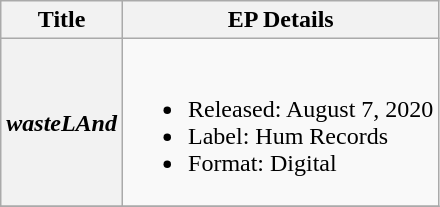<table class="wikitable plainrowheaders">
<tr>
<th>Title</th>
<th>EP Details</th>
</tr>
<tr>
<th scope="row"><em>wasteLAnd</em></th>
<td><br><ul><li>Released: August 7, 2020</li><li>Label: Hum Records</li><li>Format: Digital</li></ul></td>
</tr>
<tr>
</tr>
</table>
